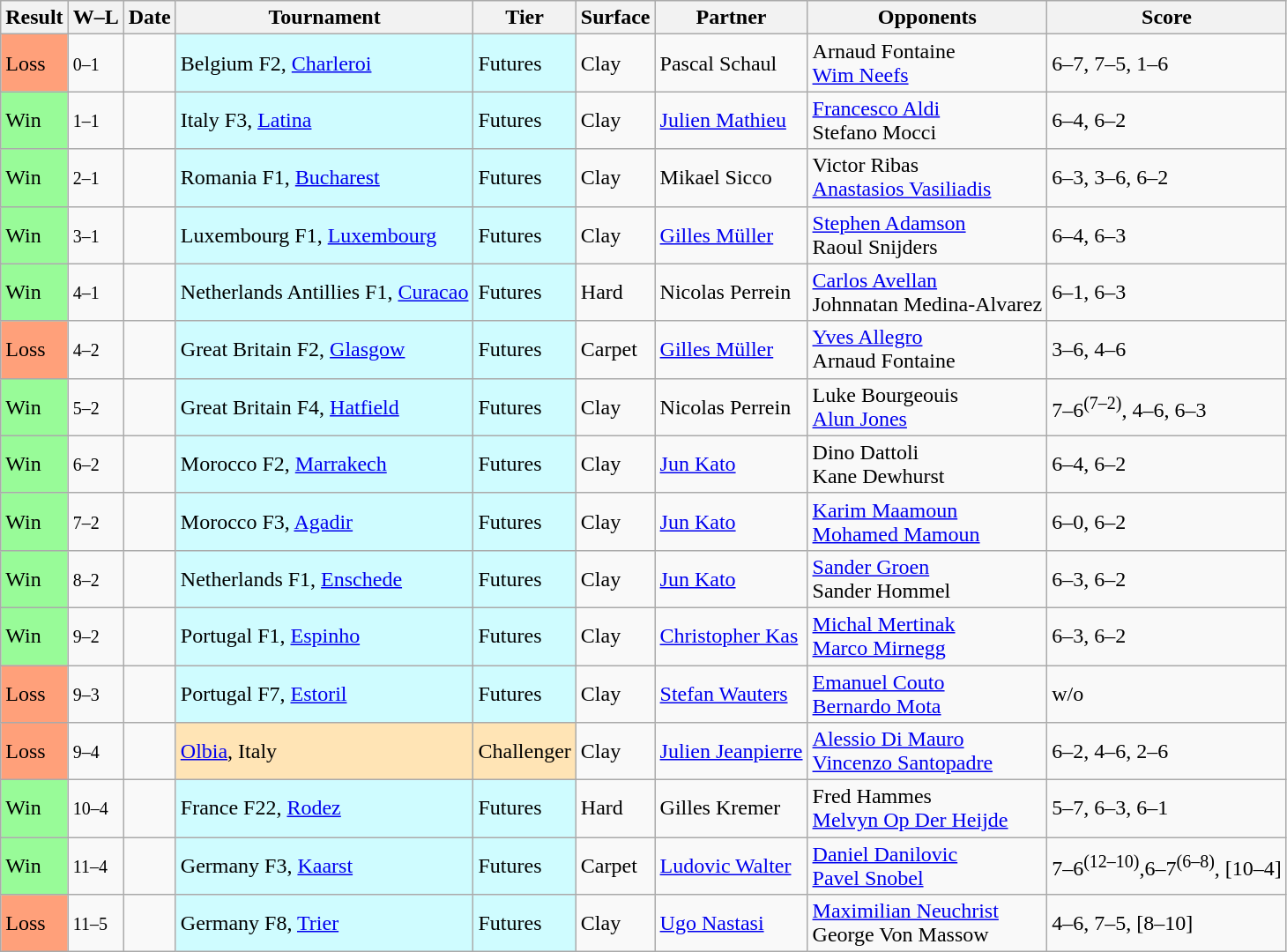<table class="sortable wikitable">
<tr>
<th>Result</th>
<th class="unsortable">W–L</th>
<th>Date</th>
<th>Tournament</th>
<th>Tier</th>
<th>Surface</th>
<th>Partner</th>
<th>Opponents</th>
<th class="unsortable">Score</th>
</tr>
<tr>
<td bgcolor=FFA07A>Loss</td>
<td><small>0–1</small></td>
<td></td>
<td style="background:#cffcff;">Belgium F2, <a href='#'>Charleroi</a></td>
<td style="background:#cffcff;">Futures</td>
<td>Clay</td>
<td> Pascal Schaul</td>
<td> Arnaud Fontaine <br>  <a href='#'>Wim Neefs</a></td>
<td>6–7, 7–5, 1–6</td>
</tr>
<tr>
<td bgcolor=98FB98>Win</td>
<td><small>1–1</small></td>
<td></td>
<td style="background:#cffcff;">Italy F3, <a href='#'>Latina</a></td>
<td style="background:#cffcff;">Futures</td>
<td>Clay</td>
<td> <a href='#'>Julien Mathieu</a></td>
<td> <a href='#'>Francesco Aldi</a> <br>  Stefano Mocci</td>
<td>6–4, 6–2</td>
</tr>
<tr>
<td bgcolor=98FB98>Win</td>
<td><small>2–1</small></td>
<td></td>
<td style="background:#cffcff;">Romania F1, <a href='#'>Bucharest</a></td>
<td style="background:#cffcff;">Futures</td>
<td>Clay</td>
<td> Mikael Sicco</td>
<td> Victor Ribas<br>  <a href='#'>Anastasios Vasiliadis</a></td>
<td>6–3, 3–6, 6–2</td>
</tr>
<tr>
<td bgcolor=98FB98>Win</td>
<td><small>3–1</small></td>
<td></td>
<td style="background:#cffcff;">Luxembourg F1, <a href='#'>Luxembourg</a></td>
<td style="background:#cffcff;">Futures</td>
<td>Clay</td>
<td> <a href='#'>Gilles Müller</a></td>
<td> <a href='#'>Stephen Adamson</a> <br>  Raoul Snijders</td>
<td>6–4, 6–3</td>
</tr>
<tr>
<td bgcolor=98FB98>Win</td>
<td><small>4–1</small></td>
<td></td>
<td style="background:#cffcff;">Netherlands Antillies F1, <a href='#'>Curacao</a></td>
<td style="background:#cffcff;">Futures</td>
<td>Hard</td>
<td> Nicolas Perrein</td>
<td> <a href='#'>Carlos Avellan</a><br>  Johnnatan Medina-Alvarez</td>
<td>6–1, 6–3</td>
</tr>
<tr>
<td bgcolor=FFA07A>Loss</td>
<td><small>4–2</small></td>
<td></td>
<td style="background:#cffcff;">Great Britain F2, <a href='#'>Glasgow</a></td>
<td style="background:#cffcff;">Futures</td>
<td>Carpet</td>
<td> <a href='#'>Gilles Müller</a></td>
<td> <a href='#'>Yves Allegro</a><br>  Arnaud Fontaine</td>
<td>3–6, 4–6</td>
</tr>
<tr>
<td bgcolor=98FB98>Win</td>
<td><small>5–2</small></td>
<td></td>
<td style="background:#cffcff;">Great Britain F4, <a href='#'>Hatfield</a></td>
<td style="background:#cffcff;">Futures</td>
<td>Clay</td>
<td> Nicolas Perrein</td>
<td> Luke Bourgeouis<br>  <a href='#'>Alun Jones</a></td>
<td>7–6<sup>(7–2)</sup>, 4–6, 6–3</td>
</tr>
<tr>
<td bgcolor=98FB98>Win</td>
<td><small>6–2</small></td>
<td></td>
<td style="background:#cffcff;">Morocco F2, <a href='#'>Marrakech</a></td>
<td style="background:#cffcff;">Futures</td>
<td>Clay</td>
<td> <a href='#'>Jun Kato</a></td>
<td> Dino Dattoli<br>  Kane Dewhurst</td>
<td>6–4, 6–2</td>
</tr>
<tr>
<td bgcolor=98FB98>Win</td>
<td><small>7–2</small></td>
<td></td>
<td style="background:#cffcff;">Morocco F3, <a href='#'>Agadir</a></td>
<td style="background:#cffcff;">Futures</td>
<td>Clay</td>
<td> <a href='#'>Jun Kato</a></td>
<td> <a href='#'>Karim Maamoun</a> <br>  <a href='#'>Mohamed Mamoun</a></td>
<td>6–0, 6–2</td>
</tr>
<tr>
<td bgcolor=98FB98>Win</td>
<td><small>8–2</small></td>
<td></td>
<td style="background:#cffcff;">Netherlands F1, <a href='#'>Enschede</a></td>
<td style="background:#cffcff;">Futures</td>
<td>Clay</td>
<td> <a href='#'>Jun Kato</a></td>
<td> <a href='#'>Sander Groen</a> <br>  Sander Hommel</td>
<td>6–3, 6–2</td>
</tr>
<tr>
<td bgcolor=98FB98>Win</td>
<td><small>9–2</small></td>
<td></td>
<td style="background:#cffcff;">Portugal F1, <a href='#'>Espinho</a></td>
<td style="background:#cffcff;">Futures</td>
<td>Clay</td>
<td> <a href='#'>Christopher Kas</a></td>
<td> <a href='#'>Michal Mertinak</a> <br>  <a href='#'>Marco Mirnegg</a></td>
<td>6–3, 6–2</td>
</tr>
<tr>
<td bgcolor=FFA07A>Loss</td>
<td><small>9–3</small></td>
<td></td>
<td style="background:#cffcff;">Portugal F7, <a href='#'>Estoril</a></td>
<td style="background:#cffcff;">Futures</td>
<td>Clay</td>
<td> <a href='#'>Stefan Wauters</a></td>
<td> <a href='#'>Emanuel Couto</a> <br>  <a href='#'>Bernardo Mota</a></td>
<td>w/o</td>
</tr>
<tr>
<td bgcolor=FFA07A>Loss</td>
<td><small>9–4</small></td>
<td></td>
<td style="background:moccasin;"><a href='#'>Olbia</a>, Italy</td>
<td style="background:moccasin;">Challenger</td>
<td>Clay</td>
<td> <a href='#'>Julien Jeanpierre</a></td>
<td> <a href='#'>Alessio Di Mauro</a> <br>  <a href='#'>Vincenzo Santopadre</a></td>
<td>6–2, 4–6, 2–6</td>
</tr>
<tr>
<td bgcolor=98FB98>Win</td>
<td><small>10–4</small></td>
<td></td>
<td style="background:#cffcff;">France F22, <a href='#'>Rodez</a></td>
<td style="background:#cffcff;">Futures</td>
<td>Hard</td>
<td> Gilles Kremer</td>
<td> Fred Hammes<br>  <a href='#'>Melvyn Op Der Heijde</a></td>
<td>5–7, 6–3, 6–1</td>
</tr>
<tr>
<td bgcolor=98FB98>Win</td>
<td><small>11–4</small></td>
<td></td>
<td style="background:#cffcff;">Germany F3, <a href='#'>Kaarst</a></td>
<td style="background:#cffcff;">Futures</td>
<td>Carpet</td>
<td> <a href='#'>Ludovic Walter</a></td>
<td> <a href='#'>Daniel Danilovic</a><br>  <a href='#'>Pavel Snobel</a></td>
<td>7–6<sup>(12–10)</sup>,6–7<sup>(6–8)</sup>, [10–4]</td>
</tr>
<tr>
<td bgcolor=FFA07A>Loss</td>
<td><small>11–5</small></td>
<td></td>
<td style="background:#cffcff;">Germany F8, <a href='#'>Trier</a></td>
<td style="background:#cffcff;">Futures</td>
<td>Clay</td>
<td> <a href='#'>Ugo Nastasi</a></td>
<td> <a href='#'>Maximilian Neuchrist</a><br>  George Von Massow</td>
<td>4–6, 7–5, [8–10]</td>
</tr>
</table>
